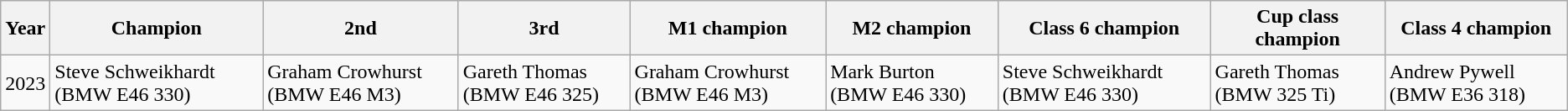<table class="wikitable">
<tr>
<th>Year</th>
<th>Champion</th>
<th>2nd</th>
<th>3rd</th>
<th>M1 champion</th>
<th>M2 champion</th>
<th>Class 6 champion</th>
<th>Cup class champion</th>
<th>Class 4 champion</th>
</tr>
<tr>
<td>2023</td>
<td>Steve Schweikhardt (BMW E46 330)</td>
<td>Graham Crowhurst (BMW E46 M3)</td>
<td>Gareth Thomas (BMW E46 325)</td>
<td>Graham Crowhurst (BMW E46 M3)</td>
<td>Mark Burton (BMW E46 330)</td>
<td>Steve Schweikhardt (BMW E46 330)</td>
<td>Gareth Thomas (BMW 325 Ti)</td>
<td>Andrew Pywell (BMW E36 318)</td>
</tr>
</table>
